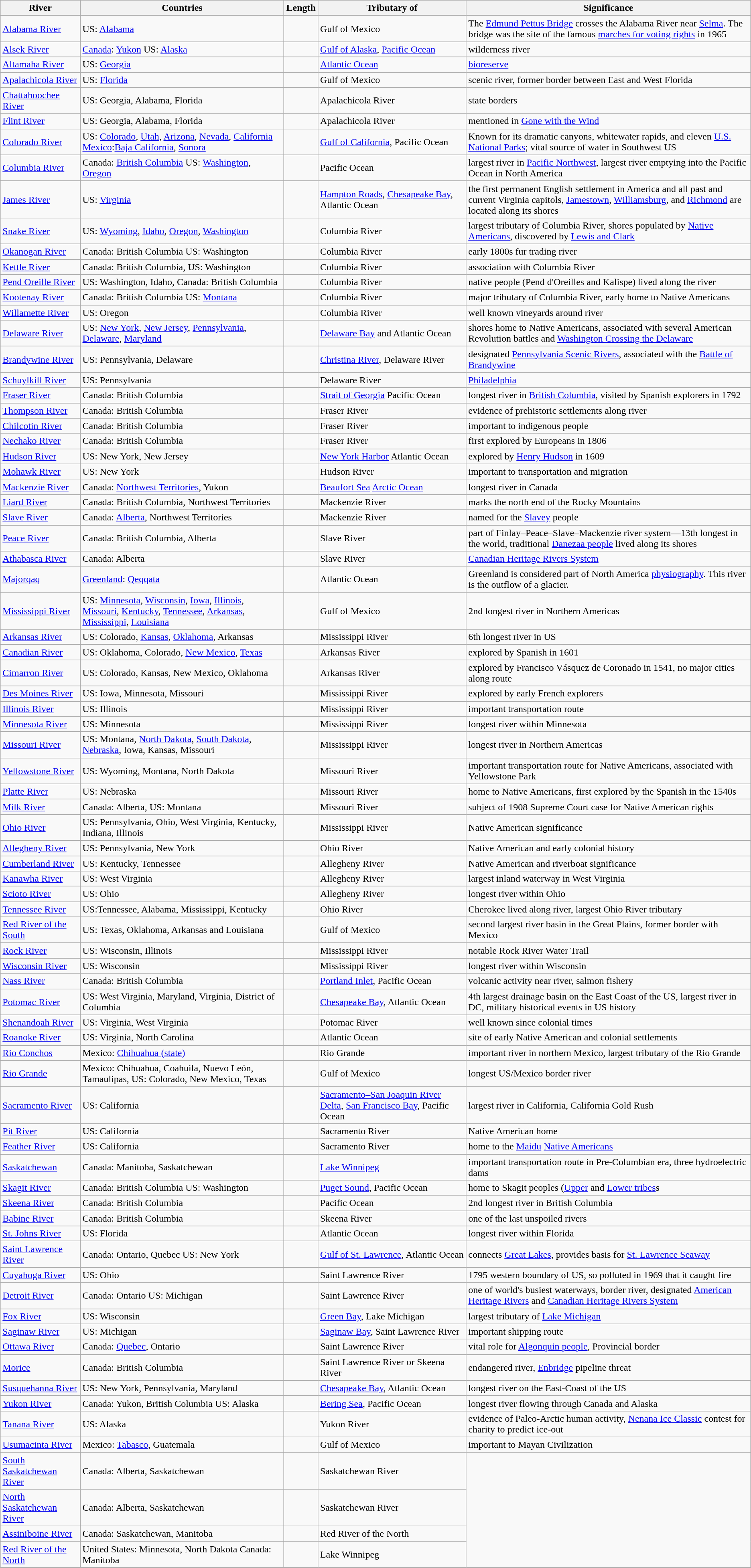<table class="wikitable sortable plainrowheaders sticky-header" summary="Significant rivers in Northern America">
<tr>
<th>River</th>
<th>Countries</th>
<th data-sort-type=number>Length</th>
<th>Tributary of</th>
<th>Significance</th>
</tr>
<tr>
<td><a href='#'>Alabama River</a></td>
<td>US: <a href='#'>Alabama</a></td>
<td></td>
<td>Gulf of Mexico</td>
<td>The <a href='#'>Edmund Pettus Bridge</a> crosses the Alabama River near <a href='#'>Selma</a>. The bridge was the site of the famous <a href='#'>marches for voting rights</a> in 1965</td>
</tr>
<tr>
<td><a href='#'>Alsek River</a></td>
<td><a href='#'>Canada</a>: <a href='#'>Yukon</a> US: <a href='#'>Alaska</a></td>
<td></td>
<td><a href='#'>Gulf of Alaska</a>, <a href='#'>Pacific Ocean</a></td>
<td>wilderness river</td>
</tr>
<tr>
<td><a href='#'>Altamaha River</a></td>
<td>US: <a href='#'>Georgia</a></td>
<td></td>
<td><a href='#'>Atlantic Ocean</a></td>
<td><a href='#'>bioreserve</a></td>
</tr>
<tr>
<td><a href='#'>Apalachicola River</a></td>
<td>US: <a href='#'>Florida</a></td>
<td></td>
<td>Gulf of Mexico</td>
<td>scenic river, former border between East and West Florida</td>
</tr>
<tr>
<td><a href='#'>Chattahoochee River</a></td>
<td>US: Georgia, Alabama, Florida</td>
<td></td>
<td>Apalachicola River</td>
<td>state borders</td>
</tr>
<tr>
<td><a href='#'>Flint River</a></td>
<td>US: Georgia, Alabama, Florida</td>
<td></td>
<td>Apalachicola River</td>
<td>mentioned in <a href='#'>Gone with the Wind</a></td>
</tr>
<tr>
<td><a href='#'>Colorado River</a></td>
<td>US: <a href='#'>Colorado</a>, <a href='#'>Utah</a>, <a href='#'>Arizona</a>, <a href='#'>Nevada</a>, <a href='#'>California</a> <a href='#'>Mexico</a>:<a href='#'>Baja California</a>, <a href='#'>Sonora</a></td>
<td></td>
<td><a href='#'>Gulf of California</a>, Pacific Ocean</td>
<td>Known for its dramatic canyons, whitewater rapids, and eleven <a href='#'>U.S. National Parks</a>; vital source of water in Southwest US</td>
</tr>
<tr>
<td><a href='#'>Columbia River</a></td>
<td>Canada: <a href='#'>British Columbia</a> US: <a href='#'>Washington</a>, <a href='#'>Oregon</a></td>
<td></td>
<td>Pacific Ocean</td>
<td>largest river in <a href='#'>Pacific Northwest</a>, largest river emptying into the Pacific Ocean in North America</td>
</tr>
<tr>
<td><a href='#'>James River</a></td>
<td>US: <a href='#'>Virginia</a></td>
<td></td>
<td><a href='#'>Hampton Roads</a>, <a href='#'>Chesapeake Bay</a>, Atlantic Ocean</td>
<td>the first permanent English settlement in America and all past and current Virginia capitols, <a href='#'>Jamestown</a>, <a href='#'>Williamsburg</a>, and <a href='#'>Richmond</a> are located along its shores</td>
</tr>
<tr>
<td><a href='#'>Snake River</a></td>
<td>US: <a href='#'>Wyoming</a>, <a href='#'>Idaho</a>, <a href='#'>Oregon</a>, <a href='#'>Washington</a></td>
<td></td>
<td>Columbia River</td>
<td>largest tributary of Columbia River, shores populated by <a href='#'>Native Americans</a>, discovered by <a href='#'>Lewis and Clark</a></td>
</tr>
<tr>
<td><a href='#'>Okanogan River</a></td>
<td>Canada: British Columbia US: Washington</td>
<td></td>
<td>Columbia River</td>
<td>early 1800s fur trading river</td>
</tr>
<tr>
<td><a href='#'>Kettle River</a></td>
<td>Canada: British Columbia, US: Washington</td>
<td></td>
<td>Columbia River</td>
<td>association with Columbia River</td>
</tr>
<tr>
<td><a href='#'>Pend Oreille River</a></td>
<td>US: Washington, Idaho, Canada: British Columbia</td>
<td></td>
<td>Columbia River</td>
<td>native people (Pend d'Oreilles and Kalispe) lived along the river</td>
</tr>
<tr>
<td><a href='#'>Kootenay River</a></td>
<td>Canada: British Columbia US: <a href='#'>Montana</a></td>
<td></td>
<td>Columbia River</td>
<td>major tributary of Columbia River, early home to Native Americans</td>
</tr>
<tr>
<td><a href='#'>Willamette River</a></td>
<td>US: Oregon</td>
<td></td>
<td>Columbia River</td>
<td>well known vineyards around river</td>
</tr>
<tr>
<td><a href='#'>Delaware River</a></td>
<td>US: <a href='#'>New York</a>, <a href='#'>New Jersey</a>, <a href='#'>Pennsylvania</a>, <a href='#'>Delaware</a>, <a href='#'>Maryland</a></td>
<td></td>
<td><a href='#'>Delaware Bay</a> and Atlantic Ocean</td>
<td>shores home to Native Americans, associated with several American Revolution battles and <a href='#'>Washington Crossing the Delaware</a></td>
</tr>
<tr>
<td><a href='#'>Brandywine River</a></td>
<td>US: Pennsylvania, Delaware</td>
<td></td>
<td><a href='#'>Christina River</a>, Delaware River</td>
<td>designated <a href='#'>Pennsylvania Scenic Rivers</a>, associated with the <a href='#'>Battle of Brandywine</a></td>
</tr>
<tr>
<td><a href='#'>Schuylkill River</a></td>
<td>US: Pennsylvania</td>
<td></td>
<td>Delaware River</td>
<td><a href='#'>Philadelphia</a></td>
</tr>
<tr>
<td><a href='#'>Fraser River</a></td>
<td>Canada: British Columbia</td>
<td></td>
<td><a href='#'>Strait of Georgia</a> Pacific Ocean</td>
<td>longest river in <a href='#'>British Columbia</a>, visited by Spanish explorers in 1792</td>
</tr>
<tr>
<td><a href='#'>Thompson River</a></td>
<td>Canada: British Columbia</td>
<td></td>
<td>Fraser River</td>
<td>evidence of prehistoric settlements along river</td>
</tr>
<tr>
<td><a href='#'>Chilcotin River</a></td>
<td>Canada: British Columbia</td>
<td></td>
<td>Fraser River</td>
<td>important to indigenous people</td>
</tr>
<tr>
<td><a href='#'>Nechako River</a></td>
<td>Canada: British Columbia</td>
<td></td>
<td>Fraser River</td>
<td>first explored by Europeans in 1806</td>
</tr>
<tr>
<td><a href='#'>Hudson River</a></td>
<td>US: New York, New Jersey</td>
<td></td>
<td><a href='#'>New York Harbor</a> Atlantic Ocean</td>
<td>explored by <a href='#'>Henry Hudson</a> in 1609</td>
</tr>
<tr>
<td><a href='#'>Mohawk River</a></td>
<td>US: New York</td>
<td></td>
<td>Hudson River</td>
<td>important to transportation and migration</td>
</tr>
<tr>
<td><a href='#'>Mackenzie River</a></td>
<td>Canada: <a href='#'>Northwest Territories</a>, Yukon</td>
<td></td>
<td><a href='#'>Beaufort Sea</a> <a href='#'>Arctic Ocean</a></td>
<td>longest river in Canada</td>
</tr>
<tr>
<td><a href='#'>Liard River</a></td>
<td>Canada: British Columbia, Northwest Territories</td>
<td></td>
<td>Mackenzie River</td>
<td>marks the north end of the Rocky Mountains</td>
</tr>
<tr>
<td><a href='#'>Slave River</a></td>
<td>Canada: <a href='#'>Alberta</a>, Northwest Territories</td>
<td></td>
<td>Mackenzie River</td>
<td>named for the <a href='#'>Slavey</a> people</td>
</tr>
<tr>
<td><a href='#'>Peace River</a></td>
<td>Canada: British Columbia, Alberta</td>
<td></td>
<td>Slave River</td>
<td>part of Finlay–Peace–Slave–Mackenzie river system—13th longest in the world, traditional <a href='#'>Danezaa people</a> lived along its shores</td>
</tr>
<tr>
<td><a href='#'>Athabasca River</a></td>
<td>Canada: Alberta</td>
<td></td>
<td>Slave River</td>
<td><a href='#'>Canadian Heritage Rivers System</a></td>
</tr>
<tr>
<td><a href='#'>Majorqaq</a></td>
<td><a href='#'>Greenland</a>: <a href='#'>Qeqqata</a></td>
<td></td>
<td>Atlantic Ocean</td>
<td>Greenland is considered part of North America <a href='#'>physiography</a>.  This river is the outflow of a glacier.</td>
</tr>
<tr>
<td><a href='#'>Mississippi River</a></td>
<td>US: <a href='#'>Minnesota</a>, <a href='#'>Wisconsin</a>, <a href='#'>Iowa</a>, <a href='#'>Illinois</a>, <a href='#'>Missouri</a>, <a href='#'>Kentucky</a>, <a href='#'>Tennessee</a>, <a href='#'>Arkansas</a>, <a href='#'>Mississippi</a>, <a href='#'>Louisiana</a></td>
<td></td>
<td>Gulf of Mexico</td>
<td>2nd longest river in Northern Americas</td>
</tr>
<tr>
<td><a href='#'>Arkansas River</a></td>
<td>US: Colorado, <a href='#'>Kansas</a>, <a href='#'>Oklahoma</a>, Arkansas</td>
<td></td>
<td>Mississippi River</td>
<td>6th longest river in US</td>
</tr>
<tr>
<td><a href='#'>Canadian River</a></td>
<td>US: Oklahoma, Colorado, <a href='#'>New Mexico</a>, <a href='#'>Texas</a></td>
<td></td>
<td>Arkansas River</td>
<td>explored by Spanish in 1601</td>
</tr>
<tr>
<td><a href='#'>Cimarron River</a></td>
<td>US: Colorado, Kansas, New Mexico, Oklahoma</td>
<td></td>
<td>Arkansas River</td>
<td>explored by Francisco Vásquez de Coronado in 1541, no major cities along route</td>
</tr>
<tr>
<td><a href='#'>Des Moines River</a></td>
<td>US: Iowa, Minnesota, Missouri</td>
<td></td>
<td>Mississippi River</td>
<td>explored by early French explorers</td>
</tr>
<tr>
<td><a href='#'>Illinois River</a></td>
<td>US: Illinois</td>
<td></td>
<td>Mississippi River</td>
<td>important transportation route</td>
</tr>
<tr>
<td><a href='#'>Minnesota River</a></td>
<td>US: Minnesota</td>
<td></td>
<td>Mississippi River</td>
<td>longest river within Minnesota</td>
</tr>
<tr>
<td><a href='#'>Missouri River</a></td>
<td>US: Montana, <a href='#'>North Dakota</a>, <a href='#'>South Dakota</a>, <a href='#'>Nebraska</a>, Iowa, Kansas, Missouri</td>
<td></td>
<td>Mississippi River</td>
<td>longest river in Northern Americas</td>
</tr>
<tr>
<td><a href='#'>Yellowstone River</a></td>
<td>US: Wyoming, Montana, North Dakota</td>
<td></td>
<td>Missouri River</td>
<td>important transportation route for Native Americans, associated with Yellowstone Park</td>
</tr>
<tr>
<td><a href='#'>Platte River</a></td>
<td>US: Nebraska</td>
<td></td>
<td>Missouri River</td>
<td>home to Native Americans, first explored by the Spanish in the 1540s</td>
</tr>
<tr>
<td><a href='#'>Milk River</a></td>
<td>Canada: Alberta, US: Montana</td>
<td></td>
<td>Missouri River</td>
<td>subject of 1908 Supreme Court case for Native American rights</td>
</tr>
<tr>
<td><a href='#'>Ohio River</a></td>
<td>US: Pennsylvania, Ohio, West Virginia, Kentucky, Indiana, Illinois</td>
<td></td>
<td>Mississippi River</td>
<td>Native American significance</td>
</tr>
<tr>
<td><a href='#'>Allegheny River</a></td>
<td>US: Pennsylvania, New York</td>
<td></td>
<td>Ohio River</td>
<td>Native American and early colonial history</td>
</tr>
<tr>
<td><a href='#'>Cumberland River</a></td>
<td>US: Kentucky, Tennessee</td>
<td></td>
<td>Allegheny River</td>
<td>Native American and riverboat significance</td>
</tr>
<tr>
<td><a href='#'>Kanawha River</a></td>
<td>US: West Virginia</td>
<td></td>
<td>Allegheny River</td>
<td>largest inland waterway in West Virginia</td>
</tr>
<tr>
<td><a href='#'>Scioto River</a></td>
<td>US: Ohio</td>
<td></td>
<td>Allegheny River</td>
<td>longest river within Ohio</td>
</tr>
<tr>
<td><a href='#'>Tennessee River</a></td>
<td>US:Tennessee, Alabama, Mississippi, Kentucky</td>
<td></td>
<td>Ohio River</td>
<td>Cherokee lived along river, largest Ohio River tributary</td>
</tr>
<tr>
<td><a href='#'>Red River of the South</a></td>
<td>US: Texas, Oklahoma, Arkansas and Louisiana</td>
<td></td>
<td>Gulf of Mexico</td>
<td>second largest river basin in the Great Plains, former border with Mexico</td>
</tr>
<tr>
<td><a href='#'>Rock River</a></td>
<td>US: Wisconsin, Illinois</td>
<td></td>
<td>Mississippi River</td>
<td>notable Rock River Water Trail</td>
</tr>
<tr>
<td><a href='#'>Wisconsin River</a></td>
<td>US: Wisconsin</td>
<td></td>
<td>Mississippi River</td>
<td>longest river within Wisconsin</td>
</tr>
<tr>
<td><a href='#'>Nass River</a></td>
<td>Canada: British Columbia</td>
<td></td>
<td><a href='#'>Portland Inlet</a>, Pacific Ocean</td>
<td>volcanic activity near river, salmon fishery</td>
</tr>
<tr>
<td><a href='#'>Potomac River</a></td>
<td>US: West Virginia, Maryland, Virginia, District of Columbia</td>
<td></td>
<td><a href='#'>Chesapeake Bay</a>, Atlantic Ocean</td>
<td>4th largest drainage basin on the East Coast of the US, largest river in DC, military historical events in US history</td>
</tr>
<tr>
<td><a href='#'>Shenandoah River</a></td>
<td>US: Virginia, West Virginia</td>
<td></td>
<td>Potomac River</td>
<td>well known since colonial times</td>
</tr>
<tr>
<td><a href='#'>Roanoke River</a></td>
<td>US: Virginia, North Carolina</td>
<td></td>
<td>Atlantic Ocean</td>
<td>site of early Native American and colonial settlements</td>
</tr>
<tr>
<td><a href='#'>Rio Conchos</a></td>
<td>Mexico: <a href='#'>Chihuahua (state)</a></td>
<td></td>
<td>Rio Grande</td>
<td>important river in northern Mexico, largest tributary of the Rio Grande</td>
</tr>
<tr>
<td><a href='#'>Rio Grande</a></td>
<td>Mexico: Chihuahua, Coahuila, Nuevo León, Tamaulipas, US: Colorado, New Mexico, Texas</td>
<td></td>
<td>Gulf of Mexico</td>
<td>longest US/Mexico border river</td>
</tr>
<tr>
<td><a href='#'>Sacramento River</a></td>
<td>US: California</td>
<td></td>
<td><a href='#'>Sacramento–San Joaquin River Delta</a>, <a href='#'>San Francisco Bay</a>, Pacific Ocean</td>
<td>largest river in California, California Gold Rush</td>
</tr>
<tr>
<td><a href='#'>Pit River</a></td>
<td>US: California</td>
<td></td>
<td>Sacramento River</td>
<td>Native American home</td>
</tr>
<tr>
<td><a href='#'>Feather River</a></td>
<td>US: California</td>
<td></td>
<td>Sacramento River</td>
<td>home to the <a href='#'>Maidu</a> <a href='#'>Native Americans</a></td>
</tr>
<tr>
<td><a href='#'>Saskatchewan</a></td>
<td>Canada: Manitoba, Saskatchewan</td>
<td></td>
<td><a href='#'>Lake Winnipeg</a></td>
<td>important transportation route in Pre-Columbian era, three hydroelectric dams</td>
</tr>
<tr>
<td><a href='#'>Skagit River</a></td>
<td>Canada: British Columbia US: Washington</td>
<td></td>
<td><a href='#'>Puget Sound</a>, Pacific Ocean</td>
<td>home to Skagit peoples (<a href='#'>Upper</a> and <a href='#'>Lower tribes</a>s</td>
</tr>
<tr>
<td><a href='#'>Skeena River</a></td>
<td>Canada: British Columbia</td>
<td></td>
<td>Pacific Ocean</td>
<td>2nd longest river in British Columbia</td>
</tr>
<tr>
<td><a href='#'>Babine River</a></td>
<td>Canada: British Columbia</td>
<td></td>
<td>Skeena River</td>
<td>one of the last unspoiled rivers</td>
</tr>
<tr>
<td><a href='#'>St. Johns River</a></td>
<td>US: Florida</td>
<td></td>
<td>Atlantic Ocean</td>
<td>longest river within Florida</td>
</tr>
<tr>
<td><a href='#'>Saint Lawrence River</a></td>
<td>Canada: Ontario, Quebec US: New York</td>
<td></td>
<td><a href='#'>Gulf of St. Lawrence</a>, Atlantic Ocean</td>
<td>connects <a href='#'>Great Lakes</a>, provides basis for <a href='#'>St. Lawrence Seaway</a></td>
</tr>
<tr>
<td><a href='#'>Cuyahoga River</a></td>
<td>US: Ohio</td>
<td></td>
<td>Saint Lawrence River</td>
<td>1795 western boundary of US, so polluted in 1969 that it caught fire</td>
</tr>
<tr>
<td><a href='#'>Detroit River</a></td>
<td>Canada: Ontario US: Michigan</td>
<td></td>
<td>Saint Lawrence River</td>
<td>one of world's busiest waterways, border river, designated <a href='#'>American Heritage Rivers</a> and <a href='#'>Canadian Heritage Rivers System</a></td>
</tr>
<tr>
<td><a href='#'>Fox River</a></td>
<td>US: Wisconsin</td>
<td></td>
<td><a href='#'>Green Bay</a>, Lake Michigan</td>
<td>largest tributary of <a href='#'>Lake Michigan</a></td>
</tr>
<tr>
<td><a href='#'>Saginaw River</a></td>
<td>US: Michigan</td>
<td></td>
<td><a href='#'>Saginaw Bay</a>, Saint Lawrence River</td>
<td>important shipping route</td>
</tr>
<tr>
<td><a href='#'>Ottawa River</a></td>
<td>Canada: <a href='#'>Quebec</a>, Ontario</td>
<td></td>
<td>Saint Lawrence River</td>
<td>vital role for <a href='#'>Algonquin people</a>, Provincial border</td>
</tr>
<tr>
<td><a href='#'>Morice</a></td>
<td>Canada: British Columbia</td>
<td></td>
<td>Saint Lawrence River or Skeena River</td>
<td>endangered river, <a href='#'>Enbridge</a> pipeline threat</td>
</tr>
<tr>
<td><a href='#'>Susquehanna River</a></td>
<td>US: New York, Pennsylvania, Maryland</td>
<td></td>
<td><a href='#'>Chesapeake Bay</a>, Atlantic Ocean</td>
<td>longest river on the East-Coast of the US</td>
</tr>
<tr>
<td><a href='#'>Yukon River</a></td>
<td>Canada: Yukon, British Columbia US: Alaska</td>
<td></td>
<td><a href='#'>Bering Sea</a>, Pacific Ocean</td>
<td>longest river flowing through Canada and Alaska</td>
</tr>
<tr>
<td><a href='#'>Tanana River</a></td>
<td>US: Alaska</td>
<td></td>
<td>Yukon River</td>
<td>evidence of Paleo-Arctic human activity, <a href='#'>Nenana Ice Classic</a> contest for charity to predict ice-out</td>
</tr>
<tr>
<td><a href='#'>Usumacinta River</a></td>
<td>Mexico: <a href='#'>Tabasco</a>, Guatemala</td>
<td></td>
<td>Gulf of Mexico</td>
<td>important to Mayan Civilization</td>
</tr>
<tr>
<td><a href='#'>South Saskatchewan River</a></td>
<td>Canada: Alberta, Saskatchewan</td>
<td></td>
<td>Saskatchewan River</td>
</tr>
<tr>
<td><a href='#'>North Saskatchewan River</a></td>
<td>Canada: Alberta, Saskatchewan</td>
<td></td>
<td>Saskatchewan River</td>
</tr>
<tr>
<td><a href='#'>Assiniboine River</a></td>
<td>Canada: Saskatchewan, Manitoba</td>
<td></td>
<td>Red River of the North</td>
</tr>
<tr>
<td><a href='#'>Red River of the North</a></td>
<td>United States: Minnesota, North Dakota Canada: Manitoba</td>
<td></td>
<td>Lake Winnipeg</td>
</tr>
</table>
